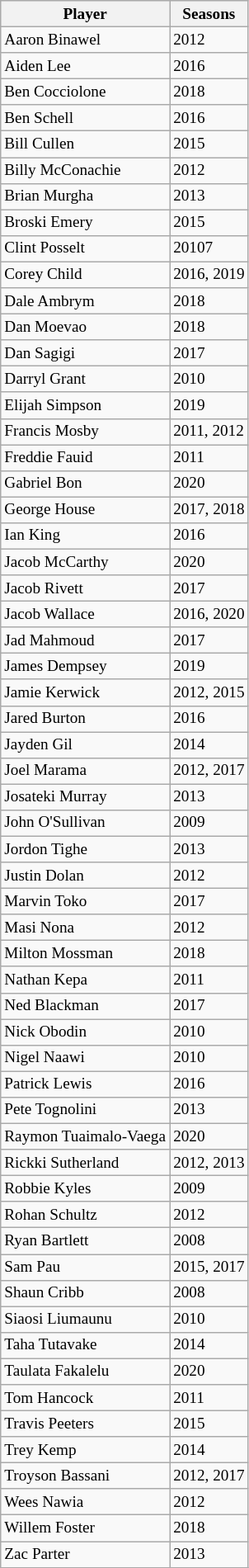<table class="wikitable sortable" style="font-size:80%">
<tr bgcolor="#efefef">
<th width=" ">Player</th>
<th width=" ">Seasons</th>
</tr>
<tr>
<td>Aaron Binawel</td>
<td>2012</td>
</tr>
<tr>
<td>Aiden Lee</td>
<td>2016</td>
</tr>
<tr>
<td>Ben Cocciolone</td>
<td>2018</td>
</tr>
<tr>
<td>Ben Schell</td>
<td>2016</td>
</tr>
<tr>
<td>Bill Cullen</td>
<td>2015</td>
</tr>
<tr>
<td>Billy McConachie</td>
<td>2012</td>
</tr>
<tr>
<td>Brian Murgha</td>
<td>2013</td>
</tr>
<tr>
<td>Broski Emery</td>
<td>2015</td>
</tr>
<tr>
<td>Clint Posselt</td>
<td>20107</td>
</tr>
<tr>
<td>Corey Child</td>
<td>2016, 2019</td>
</tr>
<tr>
<td>Dale Ambrym</td>
<td>2018</td>
</tr>
<tr>
<td>Dan Moevao</td>
<td>2018</td>
</tr>
<tr>
<td>Dan Sagigi</td>
<td>2017</td>
</tr>
<tr>
<td>Darryl Grant</td>
<td>2010</td>
</tr>
<tr>
<td>Elijah Simpson</td>
<td>2019</td>
</tr>
<tr>
<td>Francis Mosby</td>
<td>2011, 2012</td>
</tr>
<tr>
<td>Freddie Fauid</td>
<td>2011</td>
</tr>
<tr>
<td>Gabriel Bon</td>
<td>2020</td>
</tr>
<tr>
<td>George House</td>
<td>2017, 2018</td>
</tr>
<tr>
<td>Ian King</td>
<td>2016</td>
</tr>
<tr>
<td>Jacob McCarthy</td>
<td>2020</td>
</tr>
<tr>
<td>Jacob Rivett</td>
<td>2017</td>
</tr>
<tr>
<td>Jacob Wallace</td>
<td>2016, 2020</td>
</tr>
<tr>
<td>Jad Mahmoud</td>
<td>2017</td>
</tr>
<tr>
<td>James Dempsey</td>
<td>2019</td>
</tr>
<tr>
<td>Jamie Kerwick</td>
<td>2012, 2015</td>
</tr>
<tr>
<td>Jared Burton</td>
<td>2016</td>
</tr>
<tr>
<td>Jayden Gil</td>
<td>2014</td>
</tr>
<tr>
<td>Joel Marama</td>
<td>2012, 2017</td>
</tr>
<tr>
<td>Josateki Murray</td>
<td>2013</td>
</tr>
<tr>
<td>John O'Sullivan</td>
<td>2009</td>
</tr>
<tr>
<td>Jordon Tighe</td>
<td>2013</td>
</tr>
<tr>
<td>Justin Dolan</td>
<td>2012</td>
</tr>
<tr>
<td>Marvin Toko</td>
<td>2017</td>
</tr>
<tr>
<td>Masi Nona</td>
<td>2012</td>
</tr>
<tr>
<td>Milton Mossman</td>
<td>2018</td>
</tr>
<tr>
<td>Nathan Kepa</td>
<td>2011</td>
</tr>
<tr>
<td>Ned Blackman</td>
<td>2017</td>
</tr>
<tr>
<td>Nick Obodin</td>
<td>2010</td>
</tr>
<tr>
<td>Nigel Naawi</td>
<td>2010</td>
</tr>
<tr>
<td>Patrick Lewis</td>
<td>2016</td>
</tr>
<tr>
<td>Pete Tognolini</td>
<td>2013</td>
</tr>
<tr>
<td>Raymon Tuaimalo-Vaega</td>
<td>2020</td>
</tr>
<tr>
<td>Rickki Sutherland</td>
<td>2012, 2013</td>
</tr>
<tr>
<td>Robbie Kyles</td>
<td>2009</td>
</tr>
<tr>
<td>Rohan Schultz</td>
<td>2012</td>
</tr>
<tr>
<td>Ryan Bartlett</td>
<td>2008</td>
</tr>
<tr>
<td>Sam Pau</td>
<td>2015, 2017</td>
</tr>
<tr>
<td>Shaun Cribb</td>
<td>2008</td>
</tr>
<tr>
<td>Siaosi Liumaunu</td>
<td>2010</td>
</tr>
<tr>
<td>Taha Tutavake</td>
<td>2014</td>
</tr>
<tr>
<td>Taulata Fakalelu</td>
<td>2020</td>
</tr>
<tr>
<td>Tom Hancock</td>
<td>2011</td>
</tr>
<tr>
<td>Travis Peeters</td>
<td>2015</td>
</tr>
<tr>
<td>Trey Kemp</td>
<td>2014</td>
</tr>
<tr>
<td>Troyson Bassani</td>
<td>2012, 2017</td>
</tr>
<tr>
<td>Wees Nawia</td>
<td>2012</td>
</tr>
<tr>
<td>Willem Foster</td>
<td>2018</td>
</tr>
<tr>
<td>Zac Parter</td>
<td>2013</td>
</tr>
<tr>
</tr>
</table>
